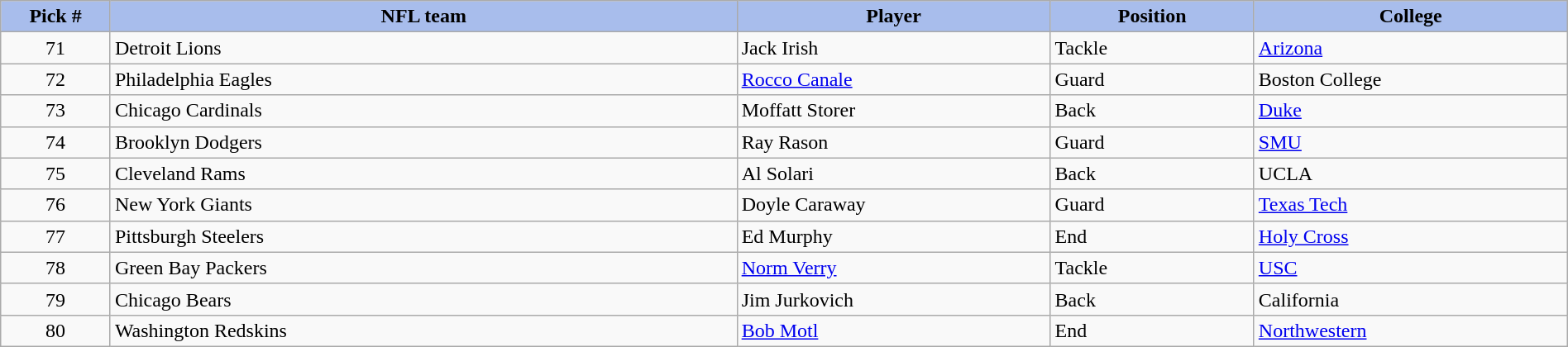<table class="wikitable sortable sortable" style="width: 100%">
<tr>
<th style="background:#A8BDEC;" width=7%>Pick #</th>
<th width=40% style="background:#A8BDEC;">NFL team</th>
<th width=20% style="background:#A8BDEC;">Player</th>
<th width=13% style="background:#A8BDEC;">Position</th>
<th style="background:#A8BDEC;">College</th>
</tr>
<tr>
<td align=center>71</td>
<td>Detroit Lions</td>
<td>Jack Irish</td>
<td>Tackle</td>
<td><a href='#'>Arizona</a></td>
</tr>
<tr>
<td align=center>72</td>
<td>Philadelphia Eagles</td>
<td><a href='#'>Rocco Canale</a></td>
<td>Guard</td>
<td>Boston College</td>
</tr>
<tr>
<td align=center>73</td>
<td>Chicago Cardinals</td>
<td>Moffatt Storer</td>
<td>Back</td>
<td><a href='#'>Duke</a></td>
</tr>
<tr>
<td align=center>74</td>
<td>Brooklyn Dodgers</td>
<td>Ray Rason</td>
<td>Guard</td>
<td><a href='#'>SMU</a></td>
</tr>
<tr>
<td align=center>75</td>
<td>Cleveland Rams</td>
<td>Al Solari</td>
<td>Back</td>
<td>UCLA</td>
</tr>
<tr>
<td align=center>76</td>
<td>New York Giants</td>
<td>Doyle Caraway</td>
<td>Guard</td>
<td><a href='#'>Texas Tech</a></td>
</tr>
<tr>
<td align=center>77</td>
<td>Pittsburgh Steelers</td>
<td>Ed Murphy</td>
<td>End</td>
<td><a href='#'>Holy Cross</a></td>
</tr>
<tr>
<td align=center>78</td>
<td>Green Bay Packers</td>
<td><a href='#'>Norm Verry</a></td>
<td>Tackle</td>
<td><a href='#'>USC</a></td>
</tr>
<tr>
<td align=center>79</td>
<td>Chicago Bears</td>
<td>Jim Jurkovich</td>
<td>Back</td>
<td>California</td>
</tr>
<tr>
<td align=center>80</td>
<td>Washington Redskins</td>
<td><a href='#'>Bob Motl</a></td>
<td>End</td>
<td><a href='#'>Northwestern</a></td>
</tr>
</table>
